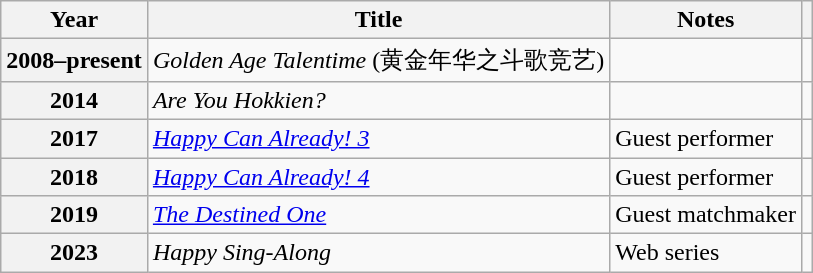<table class="wikitable sortable plainrowheaders">
<tr>
<th scope="col">Year</th>
<th scope="col">Title</th>
<th scope="col" class="unsortable">Notes</th>
<th scope="col" class="unsortable"></th>
</tr>
<tr>
<th scope="row">2008–present</th>
<td><em>Golden Age Talentime</em> (黄金年华之斗歌竞艺)</td>
<td></td>
<td></td>
</tr>
<tr>
<th scope="row" rowspan="1">2014</th>
<td><em>Are You Hokkien?</em></td>
<td></td>
<td></td>
</tr>
<tr>
<th scope="row">2017</th>
<td><em><a href='#'>Happy Can Already! 3</a></em></td>
<td>Guest performer</td>
<td></td>
</tr>
<tr>
<th scope="row">2018</th>
<td><em><a href='#'>Happy Can Already! 4</a></em></td>
<td>Guest performer</td>
<td></td>
</tr>
<tr>
<th scope="row">2019</th>
<td><em><a href='#'>The Destined One</a></em></td>
<td>Guest matchmaker</td>
<td></td>
</tr>
<tr>
<th scope="row">2023</th>
<td><em>Happy Sing-Along</em></td>
<td>Web series</td>
<td></td>
</tr>
</table>
